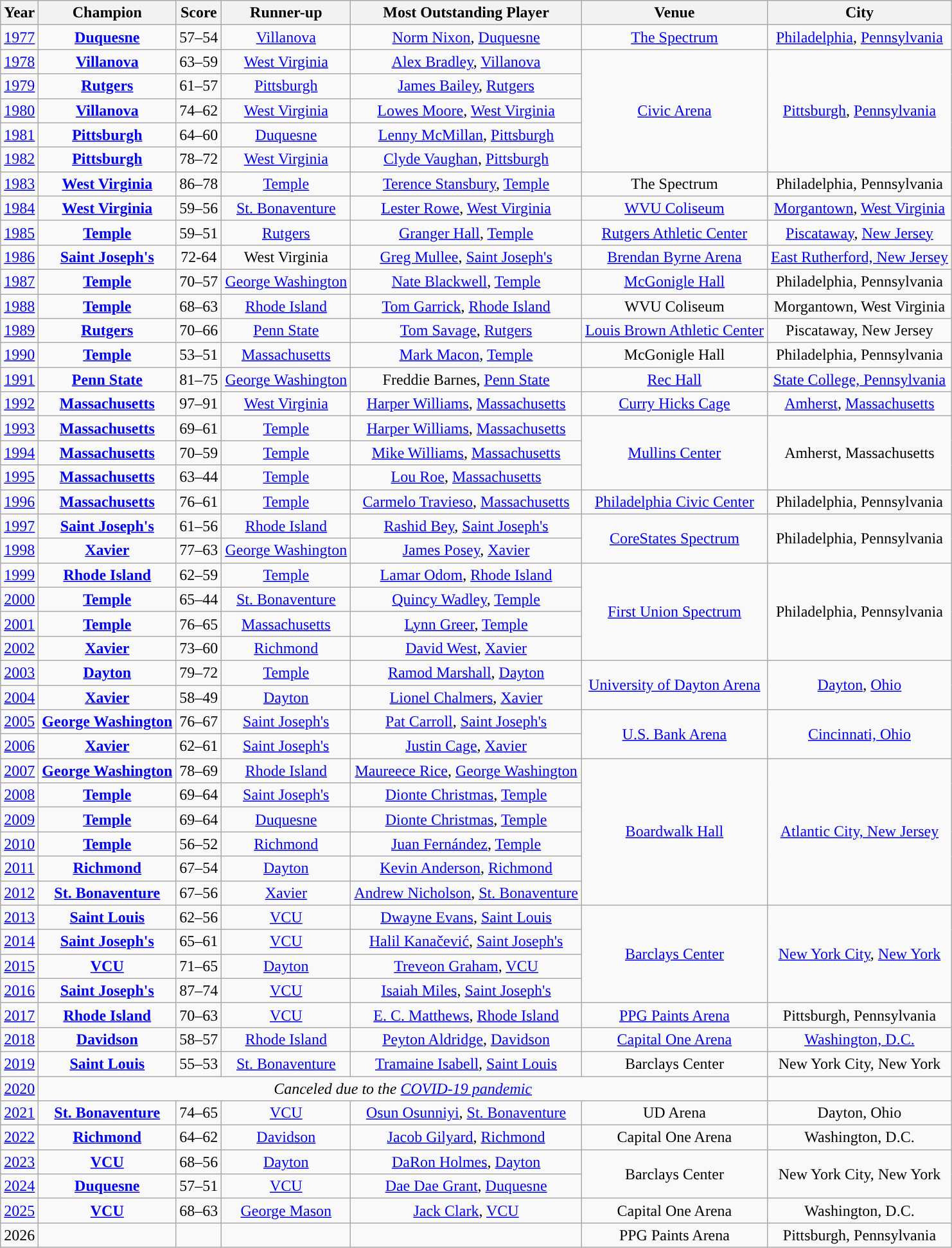<table class="wikitable sortable" style="text-align:center">
<tr>
<th width=px>Year</th>
<th width=px>Champion</th>
<th width=px>Score</th>
<th width=px>Runner-up</th>
<th width=px>Most Outstanding Player</th>
<th width=px>Venue</th>
<th width=px>City</th>
</tr>
<tr>
<td><a href='#'>1977</a></td>
<td><strong><a href='#'>Duquesne</a></strong></td>
<td>57–54</td>
<td><a href='#'>Villanova</a></td>
<td><a href='#'>Norm Nixon</a>, <a href='#'>Duquesne</a></td>
<td><a href='#'>The Spectrum</a></td>
<td><a href='#'>Philadelphia</a>, <a href='#'>Pennsylvania</a></td>
</tr>
<tr>
<td><a href='#'>1978</a></td>
<td><strong><a href='#'>Villanova</a></strong></td>
<td>63–59</td>
<td><a href='#'>West Virginia</a></td>
<td><a href='#'>Alex Bradley</a>, <a href='#'>Villanova</a></td>
<td rowspan=5><a href='#'>Civic Arena</a></td>
<td rowspan=5><a href='#'>Pittsburgh</a>, <a href='#'>Pennsylvania</a></td>
</tr>
<tr>
<td><a href='#'>1979</a></td>
<td><strong><a href='#'>Rutgers</a></strong></td>
<td>61–57</td>
<td><a href='#'>Pittsburgh</a></td>
<td><a href='#'>James Bailey</a>, <a href='#'>Rutgers</a></td>
</tr>
<tr>
<td><a href='#'>1980</a></td>
<td><strong><a href='#'>Villanova</a></strong></td>
<td>74–62</td>
<td><a href='#'>West Virginia</a></td>
<td><a href='#'>Lowes Moore</a>, <a href='#'>West Virginia</a></td>
</tr>
<tr>
<td><a href='#'>1981</a></td>
<td><strong><a href='#'>Pittsburgh</a></strong></td>
<td>64–60</td>
<td><a href='#'>Duquesne</a></td>
<td><a href='#'>Lenny McMillan</a>, <a href='#'>Pittsburgh</a></td>
</tr>
<tr>
<td><a href='#'>1982</a></td>
<td><strong><a href='#'>Pittsburgh</a></strong></td>
<td>78–72</td>
<td><a href='#'>West Virginia</a></td>
<td><a href='#'>Clyde Vaughan</a>, <a href='#'>Pittsburgh</a></td>
</tr>
<tr>
<td><a href='#'>1983</a></td>
<td><strong><a href='#'>West Virginia</a></strong></td>
<td>86–78</td>
<td><a href='#'>Temple</a></td>
<td><a href='#'>Terence Stansbury</a>, <a href='#'>Temple</a></td>
<td>The Spectrum</td>
<td>Philadelphia, Pennsylvania</td>
</tr>
<tr>
<td><a href='#'>1984</a></td>
<td><strong><a href='#'>West Virginia</a></strong></td>
<td>59–56</td>
<td><a href='#'>St. Bonaventure</a></td>
<td><a href='#'>Lester Rowe</a>, <a href='#'>West Virginia</a></td>
<td><a href='#'>WVU Coliseum</a></td>
<td><a href='#'>Morgantown</a>, <a href='#'>West Virginia</a></td>
</tr>
<tr>
<td><a href='#'>1985</a></td>
<td><strong><a href='#'>Temple</a></strong></td>
<td>59–51</td>
<td><a href='#'>Rutgers</a></td>
<td><a href='#'>Granger Hall</a>, <a href='#'>Temple</a></td>
<td><a href='#'>Rutgers Athletic Center</a></td>
<td><a href='#'>Piscataway</a>, <a href='#'>New Jersey</a></td>
</tr>
<tr>
<td><a href='#'>1986</a></td>
<td><strong><a href='#'>Saint Joseph's</a></strong></td>
<td>72-64</td>
<td>West Virginia</td>
<td><a href='#'>Greg Mullee</a>, <a href='#'>Saint Joseph's</a></td>
<td><a href='#'>Brendan Byrne Arena</a></td>
<td><a href='#'>East Rutherford, New Jersey</a></td>
</tr>
<tr>
<td><a href='#'>1987</a></td>
<td><strong><a href='#'>Temple</a></strong></td>
<td>70–57</td>
<td><a href='#'>George Washington</a></td>
<td><a href='#'>Nate Blackwell</a>, <a href='#'>Temple</a></td>
<td><a href='#'>McGonigle Hall</a></td>
<td>Philadelphia, Pennsylvania</td>
</tr>
<tr>
<td><a href='#'>1988</a></td>
<td><strong><a href='#'>Temple</a></strong></td>
<td>68–63</td>
<td><a href='#'>Rhode Island</a></td>
<td><a href='#'>Tom Garrick</a>, <a href='#'>Rhode Island</a></td>
<td>WVU Coliseum</td>
<td>Morgantown, West Virginia</td>
</tr>
<tr>
<td><a href='#'>1989</a></td>
<td><strong><a href='#'>Rutgers</a></strong></td>
<td>70–66</td>
<td><a href='#'>Penn State</a></td>
<td><a href='#'>Tom Savage</a>, <a href='#'>Rutgers</a></td>
<td><a href='#'>Louis Brown Athletic Center</a></td>
<td>Piscataway, New Jersey</td>
</tr>
<tr>
<td><a href='#'>1990</a></td>
<td><strong><a href='#'>Temple</a></strong></td>
<td>53–51</td>
<td><a href='#'>Massachusetts</a></td>
<td><a href='#'>Mark Macon</a>, <a href='#'>Temple</a></td>
<td>McGonigle Hall</td>
<td>Philadelphia, Pennsylvania</td>
</tr>
<tr>
<td><a href='#'>1991</a></td>
<td><strong><a href='#'>Penn State</a></strong></td>
<td>81–75</td>
<td><a href='#'>George Washington</a></td>
<td>Freddie Barnes, <a href='#'>Penn State</a></td>
<td><a href='#'>Rec Hall</a></td>
<td><a href='#'>State College, Pennsylvania</a></td>
</tr>
<tr>
<td><a href='#'>1992</a></td>
<td><strong><a href='#'>Massachusetts</a></strong></td>
<td>97–91</td>
<td><a href='#'>West Virginia</a></td>
<td><a href='#'>Harper Williams</a>, <a href='#'>Massachusetts</a></td>
<td><a href='#'>Curry Hicks Cage</a></td>
<td><a href='#'>Amherst</a>, <a href='#'>Massachusetts</a></td>
</tr>
<tr>
<td><a href='#'>1993</a></td>
<td><strong><a href='#'>Massachusetts</a></strong></td>
<td>69–61</td>
<td><a href='#'>Temple</a></td>
<td><a href='#'>Harper Williams</a>, <a href='#'>Massachusetts</a></td>
<td rowspan=3><a href='#'>Mullins Center</a></td>
<td rowspan=3>Amherst, Massachusetts</td>
</tr>
<tr>
<td><a href='#'>1994</a></td>
<td><strong><a href='#'>Massachusetts</a></strong></td>
<td>70–59</td>
<td><a href='#'>Temple</a></td>
<td><a href='#'>Mike Williams</a>, <a href='#'>Massachusetts</a></td>
</tr>
<tr>
<td><a href='#'>1995</a></td>
<td><strong><a href='#'>Massachusetts</a></strong></td>
<td>63–44</td>
<td><a href='#'>Temple</a></td>
<td><a href='#'>Lou Roe</a>, <a href='#'>Massachusetts</a></td>
</tr>
<tr>
<td><a href='#'>1996</a></td>
<td><strong><a href='#'>Massachusetts</a></strong></td>
<td>76–61</td>
<td><a href='#'>Temple</a></td>
<td><a href='#'>Carmelo Travieso</a>, <a href='#'>Massachusetts</a></td>
<td><a href='#'>Philadelphia Civic Center</a></td>
<td>Philadelphia, Pennsylvania</td>
</tr>
<tr>
<td><a href='#'>1997</a></td>
<td><strong><a href='#'>Saint Joseph's</a></strong></td>
<td>61–56</td>
<td><a href='#'>Rhode Island</a></td>
<td><a href='#'>Rashid Bey</a>, <a href='#'>Saint Joseph's</a></td>
<td rowspan=2><a href='#'>CoreStates Spectrum</a></td>
<td rowspan=2>Philadelphia, Pennsylvania</td>
</tr>
<tr>
<td><a href='#'>1998</a></td>
<td><strong><a href='#'>Xavier</a></strong></td>
<td>77–63</td>
<td><a href='#'>George Washington</a></td>
<td><a href='#'>James Posey</a>, <a href='#'>Xavier</a></td>
</tr>
<tr>
<td><a href='#'>1999</a></td>
<td><strong><a href='#'>Rhode Island</a></strong></td>
<td>62–59</td>
<td><a href='#'>Temple</a></td>
<td><a href='#'>Lamar Odom</a>, <a href='#'>Rhode Island</a></td>
<td rowspan=4><a href='#'>First Union Spectrum</a></td>
<td rowspan=4>Philadelphia, Pennsylvania</td>
</tr>
<tr>
<td><a href='#'>2000</a></td>
<td><strong><a href='#'>Temple</a></strong></td>
<td>65–44</td>
<td><a href='#'>St. Bonaventure</a></td>
<td><a href='#'>Quincy Wadley</a>, <a href='#'>Temple</a></td>
</tr>
<tr>
<td><a href='#'>2001</a></td>
<td><strong><a href='#'>Temple</a></strong></td>
<td>76–65</td>
<td><a href='#'>Massachusetts</a></td>
<td><a href='#'>Lynn Greer</a>, <a href='#'>Temple</a></td>
</tr>
<tr>
<td><a href='#'>2002</a></td>
<td><strong><a href='#'>Xavier</a></strong></td>
<td>73–60</td>
<td><a href='#'>Richmond</a></td>
<td><a href='#'>David West</a>, <a href='#'>Xavier</a></td>
</tr>
<tr>
<td><a href='#'>2003</a></td>
<td><strong><a href='#'>Dayton</a></strong></td>
<td>79–72</td>
<td><a href='#'>Temple</a></td>
<td><a href='#'>Ramod Marshall</a>, <a href='#'>Dayton</a></td>
<td rowspan=2><a href='#'>University of Dayton Arena</a></td>
<td rowspan=2><a href='#'>Dayton</a>, <a href='#'>Ohio</a></td>
</tr>
<tr>
<td><a href='#'>2004</a></td>
<td><strong><a href='#'>Xavier</a></strong></td>
<td>58–49</td>
<td><a href='#'>Dayton</a></td>
<td><a href='#'>Lionel Chalmers</a>, <a href='#'>Xavier</a></td>
</tr>
<tr>
<td><a href='#'>2005</a></td>
<td><strong><a href='#'>George Washington</a></strong></td>
<td>76–67</td>
<td><a href='#'>Saint Joseph's</a></td>
<td><a href='#'>Pat Carroll</a>, <a href='#'>Saint Joseph's</a></td>
<td rowspan=2><a href='#'>U.S. Bank Arena</a></td>
<td rowspan=2><a href='#'>Cincinnati, Ohio</a></td>
</tr>
<tr>
<td><a href='#'>2006</a></td>
<td><strong><a href='#'>Xavier</a></strong></td>
<td>62–61</td>
<td><a href='#'>Saint Joseph's</a></td>
<td><a href='#'>Justin Cage</a>, <a href='#'>Xavier</a></td>
</tr>
<tr>
<td><a href='#'>2007</a></td>
<td><strong><a href='#'>George Washington</a></strong></td>
<td>78–69</td>
<td><a href='#'>Rhode Island</a></td>
<td><a href='#'>Maureece Rice</a>, <a href='#'>George Washington</a></td>
<td rowspan=6><a href='#'>Boardwalk Hall</a></td>
<td rowspan=6><a href='#'>Atlantic City, New Jersey</a></td>
</tr>
<tr>
<td><a href='#'>2008</a></td>
<td><strong><a href='#'>Temple</a></strong></td>
<td>69–64</td>
<td><a href='#'>Saint Joseph's</a></td>
<td><a href='#'>Dionte Christmas</a>, <a href='#'>Temple</a></td>
</tr>
<tr>
<td><a href='#'>2009</a></td>
<td><strong><a href='#'>Temple</a></strong></td>
<td>69–64</td>
<td><a href='#'>Duquesne</a></td>
<td><a href='#'>Dionte Christmas</a>, <a href='#'>Temple</a></td>
</tr>
<tr>
<td><a href='#'>2010</a></td>
<td><strong><a href='#'>Temple</a></strong></td>
<td>56–52</td>
<td><a href='#'>Richmond</a></td>
<td><a href='#'>Juan Fernández</a>, <a href='#'>Temple</a></td>
</tr>
<tr>
<td><a href='#'>2011</a></td>
<td><strong><a href='#'>Richmond</a></strong></td>
<td>67–54</td>
<td><a href='#'>Dayton</a></td>
<td><a href='#'>Kevin Anderson</a>, <a href='#'>Richmond</a></td>
</tr>
<tr>
<td><a href='#'>2012</a></td>
<td><strong><a href='#'>St. Bonaventure</a></strong></td>
<td>67–56</td>
<td><a href='#'>Xavier</a></td>
<td><a href='#'>Andrew Nicholson</a>, <a href='#'>St. Bonaventure</a></td>
</tr>
<tr>
<td><a href='#'>2013</a></td>
<td><strong><a href='#'>Saint Louis</a></strong></td>
<td>62–56</td>
<td><a href='#'>VCU</a></td>
<td><a href='#'>Dwayne Evans</a>, <a href='#'>Saint Louis</a></td>
<td rowspan=4><a href='#'>Barclays Center</a></td>
<td rowspan=4><a href='#'>New York City</a>, <a href='#'>New York</a></td>
</tr>
<tr>
<td><a href='#'>2014</a></td>
<td><strong><a href='#'>Saint Joseph's</a></strong></td>
<td>65–61</td>
<td><a href='#'>VCU</a></td>
<td><a href='#'>Halil Kanačević</a>, <a href='#'>Saint Joseph's</a></td>
</tr>
<tr>
<td><a href='#'>2015</a></td>
<td><strong><a href='#'>VCU</a></strong></td>
<td>71–65</td>
<td><a href='#'>Dayton</a></td>
<td><a href='#'>Treveon Graham</a>, <a href='#'>VCU</a></td>
</tr>
<tr>
<td><a href='#'>2016</a></td>
<td><strong><a href='#'>Saint Joseph's</a></strong></td>
<td>87–74</td>
<td><a href='#'>VCU</a></td>
<td><a href='#'>Isaiah Miles</a>, <a href='#'>Saint Joseph's</a></td>
</tr>
<tr>
<td><a href='#'>2017</a></td>
<td><strong><a href='#'>Rhode Island</a></strong></td>
<td>70–63</td>
<td><a href='#'>VCU</a></td>
<td><a href='#'>E. C. Matthews</a>, <a href='#'>Rhode Island</a></td>
<td><a href='#'>PPG Paints Arena</a></td>
<td>Pittsburgh, Pennsylvania</td>
</tr>
<tr>
<td><a href='#'>2018</a></td>
<td><strong><a href='#'>Davidson</a></strong></td>
<td>58–57</td>
<td><a href='#'>Rhode Island</a></td>
<td><a href='#'>Peyton Aldridge</a>, <a href='#'>Davidson</a></td>
<td><a href='#'>Capital One Arena</a></td>
<td><a href='#'>Washington, D.C.</a></td>
</tr>
<tr>
<td><a href='#'>2019</a></td>
<td><strong><a href='#'>Saint Louis</a></strong></td>
<td>55–53</td>
<td><a href='#'>St. Bonaventure</a></td>
<td><a href='#'>Tramaine Isabell</a>, <a href='#'>Saint Louis</a></td>
<td>Barclays Center</td>
<td>New York City, New York</td>
</tr>
<tr>
<td><a href='#'>2020</a></td>
<td colspan=5><em>Canceled due to the <a href='#'>COVID-19 pandemic</a></em></td>
</tr>
<tr>
<td><a href='#'>2021</a></td>
<td><strong><a href='#'>St. Bonaventure</a></strong></td>
<td>74–65</td>
<td><a href='#'>VCU</a></td>
<td><a href='#'>Osun Osunniyi</a>, <a href='#'>St. Bonaventure</a></td>
<td>UD Arena</td>
<td>Dayton, Ohio</td>
</tr>
<tr>
<td><a href='#'>2022</a></td>
<td><a href='#'><strong>Richmond</strong></a></td>
<td>64–62</td>
<td><a href='#'>Davidson</a></td>
<td><a href='#'>Jacob Gilyard</a>, <a href='#'>Richmond</a></td>
<td>Capital One Arena</td>
<td>Washington, D.C.</td>
</tr>
<tr>
<td><a href='#'>2023</a></td>
<td><a href='#'><strong>VCU</strong></a></td>
<td>68–56</td>
<td><a href='#'>Dayton</a></td>
<td><a href='#'>DaRon Holmes</a>, <a href='#'>Dayton</a></td>
<td rowspan=2>Barclays Center</td>
<td rowspan=2>New York City, New York</td>
</tr>
<tr>
<td><a href='#'>2024</a></td>
<td><a href='#'><strong>Duquesne</strong></a></td>
<td>57–51</td>
<td><a href='#'>VCU</a></td>
<td><a href='#'>Dae Dae Grant</a>, <a href='#'>Duquesne</a></td>
</tr>
<tr>
<td><a href='#'>2025</a></td>
<td><a href='#'><strong>VCU</strong></a></td>
<td>68–63</td>
<td><a href='#'>George Mason</a></td>
<td><a href='#'>Jack Clark</a>, <a href='#'>VCU</a></td>
<td>Capital One Arena</td>
<td>Washington, D.C.</td>
</tr>
<tr>
<td>2026</td>
<td></td>
<td></td>
<td></td>
<td></td>
<td>PPG Paints Arena</td>
<td>Pittsburgh, Pennsylvania</td>
</tr>
</table>
